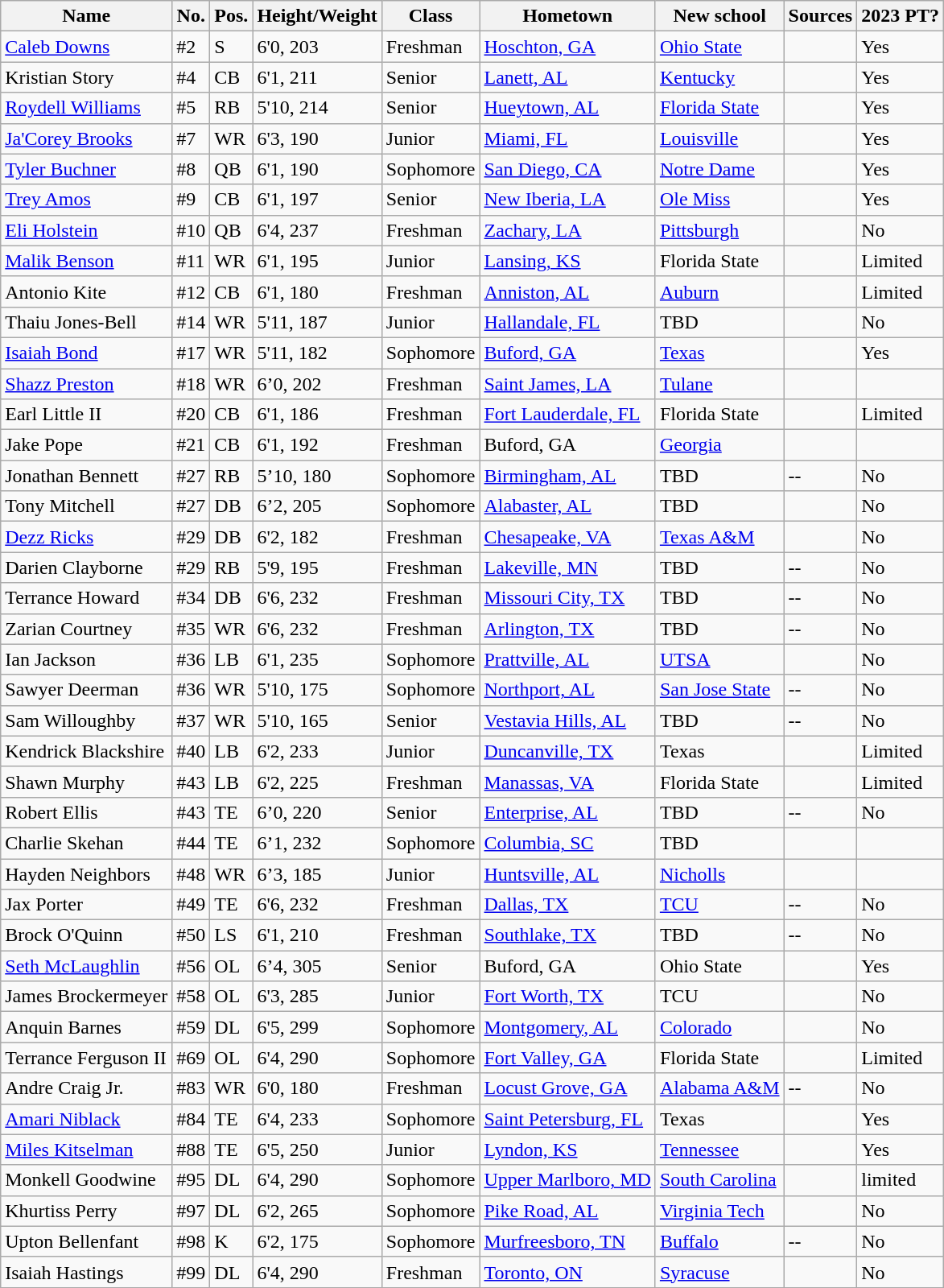<table class="wikitable sortable mw-collapsible mw-collapsed">
<tr>
<th>Name</th>
<th>No.</th>
<th>Pos.</th>
<th>Height/Weight</th>
<th>Class</th>
<th>Hometown</th>
<th>New school</th>
<th>Sources</th>
<th>2023 PT?</th>
</tr>
<tr>
<td><a href='#'>Caleb Downs</a></td>
<td>#2</td>
<td>S</td>
<td>6'0, 203</td>
<td>Freshman</td>
<td><a href='#'>Hoschton, GA</a></td>
<td><a href='#'>Ohio State</a></td>
<td></td>
<td>Yes</td>
</tr>
<tr>
<td>Kristian Story</td>
<td>#4</td>
<td>CB</td>
<td>6'1, 211</td>
<td>Senior</td>
<td><a href='#'>Lanett, AL</a></td>
<td><a href='#'>Kentucky</a></td>
<td></td>
<td>Yes</td>
</tr>
<tr>
<td><a href='#'>Roydell Williams</a></td>
<td>#5</td>
<td>RB</td>
<td>5'10, 214</td>
<td>Senior</td>
<td><a href='#'>Hueytown, AL</a></td>
<td><a href='#'>Florida State</a></td>
<td></td>
<td>Yes</td>
</tr>
<tr>
<td><a href='#'>Ja'Corey Brooks</a></td>
<td>#7</td>
<td>WR</td>
<td>6'3, 190</td>
<td>Junior</td>
<td><a href='#'>Miami, FL</a></td>
<td><a href='#'>Louisville</a></td>
<td></td>
<td>Yes</td>
</tr>
<tr>
<td><a href='#'>Tyler Buchner</a></td>
<td>#8</td>
<td>QB</td>
<td>6'1, 190</td>
<td> Sophomore</td>
<td><a href='#'>San Diego, CA</a></td>
<td><a href='#'>Notre Dame</a></td>
<td><br></td>
<td>Yes</td>
</tr>
<tr>
<td><a href='#'>Trey Amos</a></td>
<td>#9</td>
<td>CB</td>
<td>6'1, 197</td>
<td>Senior</td>
<td><a href='#'>New Iberia, LA</a></td>
<td><a href='#'>Ole Miss</a></td>
<td></td>
<td>Yes</td>
</tr>
<tr>
<td><a href='#'>Eli Holstein</a></td>
<td>#10</td>
<td>QB</td>
<td>6'4, 237</td>
<td>Freshman</td>
<td><a href='#'>Zachary, LA</a></td>
<td><a href='#'>Pittsburgh</a></td>
<td></td>
<td>No</td>
</tr>
<tr>
<td><a href='#'>Malik Benson</a></td>
<td>#11</td>
<td>WR</td>
<td>6'1, 195</td>
<td>Junior</td>
<td><a href='#'>Lansing, KS</a></td>
<td>Florida State</td>
<td></td>
<td>Limited</td>
</tr>
<tr>
<td>Antonio Kite</td>
<td>#12</td>
<td>CB</td>
<td>6'1, 180</td>
<td> Freshman</td>
<td><a href='#'>Anniston, AL</a></td>
<td><a href='#'>Auburn</a></td>
<td></td>
<td>Limited</td>
</tr>
<tr>
<td>Thaiu Jones-Bell</td>
<td>#14</td>
<td>WR</td>
<td>5'11, 187</td>
<td> Junior</td>
<td><a href='#'>Hallandale, FL</a></td>
<td>TBD</td>
<td></td>
<td>No</td>
</tr>
<tr>
<td><a href='#'>Isaiah Bond</a></td>
<td>#17</td>
<td>WR</td>
<td>5'11, 182</td>
<td>Sophomore</td>
<td><a href='#'>Buford, GA</a></td>
<td><a href='#'>Texas</a></td>
<td></td>
<td>Yes</td>
</tr>
<tr>
<td><a href='#'>Shazz Preston</a></td>
<td>#18</td>
<td>WR</td>
<td>6’0, 202</td>
<td> Freshman</td>
<td><a href='#'>Saint James, LA</a></td>
<td><a href='#'>Tulane</a></td>
<td><br></td>
</tr>
<tr>
<td>Earl Little II</td>
<td>#20</td>
<td>CB</td>
<td>6'1, 186</td>
<td> Freshman</td>
<td><a href='#'>Fort Lauderdale, FL</a></td>
<td>Florida State</td>
<td></td>
<td>Limited</td>
</tr>
<tr>
<td>Jake Pope</td>
<td>#21</td>
<td>CB</td>
<td>6'1, 192</td>
<td> Freshman</td>
<td>Buford, GA</td>
<td><a href='#'>Georgia</a></td>
<td><br></td>
</tr>
<tr>
<td>Jonathan Bennett</td>
<td>#27</td>
<td>RB</td>
<td>5’10, 180</td>
<td>Sophomore</td>
<td><a href='#'>Birmingham, AL</a></td>
<td>TBD</td>
<td>--</td>
<td>No</td>
</tr>
<tr>
<td>Tony Mitchell</td>
<td>#27</td>
<td>DB</td>
<td>6’2, 205</td>
<td>Sophomore</td>
<td><a href='#'>Alabaster, AL</a></td>
<td>TBD</td>
<td></td>
<td>No</td>
</tr>
<tr>
<td><a href='#'>Dezz Ricks</a></td>
<td>#29</td>
<td>DB</td>
<td>6'2, 182</td>
<td>Freshman</td>
<td><a href='#'>Chesapeake, VA</a></td>
<td><a href='#'>Texas A&M</a></td>
<td></td>
<td>No</td>
</tr>
<tr>
<td>Darien Clayborne</td>
<td>#29</td>
<td>RB</td>
<td>5'9, 195</td>
<td>Freshman</td>
<td><a href='#'>Lakeville, MN</a></td>
<td>TBD</td>
<td>--</td>
<td>No</td>
</tr>
<tr>
<td>Terrance Howard</td>
<td>#34</td>
<td>DB</td>
<td>6'6, 232</td>
<td>Freshman</td>
<td><a href='#'>Missouri City, TX</a></td>
<td>TBD</td>
<td>--</td>
<td>No</td>
</tr>
<tr>
<td>Zarian Courtney</td>
<td>#35</td>
<td>WR</td>
<td>6'6, 232</td>
<td> Freshman</td>
<td><a href='#'>Arlington, TX</a></td>
<td>TBD</td>
<td>--</td>
<td>No</td>
</tr>
<tr>
<td>Ian Jackson</td>
<td>#36</td>
<td>LB</td>
<td>6'1, 235</td>
<td> Sophomore</td>
<td><a href='#'>Prattville, AL</a></td>
<td><a href='#'>UTSA</a></td>
<td></td>
<td>No</td>
</tr>
<tr>
<td>Sawyer Deerman</td>
<td>#36</td>
<td>WR</td>
<td>5'10, 175</td>
<td>Sophomore</td>
<td><a href='#'>Northport, AL</a></td>
<td><a href='#'>San Jose State</a></td>
<td>--</td>
<td>No</td>
</tr>
<tr>
<td>Sam Willoughby</td>
<td>#37</td>
<td>WR</td>
<td>5'10, 165</td>
<td>Senior</td>
<td><a href='#'>Vestavia Hills, AL</a></td>
<td>TBD</td>
<td>--</td>
<td>No</td>
</tr>
<tr>
<td>Kendrick Blackshire</td>
<td>#40</td>
<td>LB</td>
<td>6'2, 233</td>
<td>Junior</td>
<td><a href='#'>Duncanville, TX</a></td>
<td>Texas</td>
<td></td>
<td>Limited</td>
</tr>
<tr>
<td>Shawn Murphy</td>
<td>#43</td>
<td>LB</td>
<td>6'2, 225</td>
<td> Freshman</td>
<td><a href='#'>Manassas, VA</a></td>
<td>Florida State</td>
<td></td>
<td>Limited</td>
</tr>
<tr>
<td>Robert Ellis</td>
<td>#43</td>
<td>TE</td>
<td>6’0, 220</td>
<td>Senior</td>
<td><a href='#'>Enterprise, AL</a></td>
<td>TBD</td>
<td>--</td>
<td>No</td>
</tr>
<tr>
<td>Charlie Skehan</td>
<td>#44</td>
<td>TE</td>
<td>6’1, 232</td>
<td>Sophomore</td>
<td><a href='#'>Columbia, SC</a></td>
<td>TBD</td>
<td></td>
<td></td>
</tr>
<tr>
<td>Hayden Neighbors</td>
<td>#48</td>
<td>WR</td>
<td>6’3, 185</td>
<td>Junior</td>
<td><a href='#'>Huntsville, AL</a></td>
<td><a href='#'>Nicholls</a></td>
<td><br></td>
</tr>
<tr>
<td>Jax Porter</td>
<td>#49</td>
<td>TE</td>
<td>6'6, 232</td>
<td> Freshman</td>
<td><a href='#'>Dallas, TX</a></td>
<td><a href='#'>TCU</a></td>
<td>--</td>
<td>No</td>
</tr>
<tr>
<td>Brock O'Quinn</td>
<td>#50</td>
<td>LS</td>
<td>6'1, 210</td>
<td>Freshman</td>
<td><a href='#'>Southlake, TX</a></td>
<td>TBD</td>
<td>--</td>
<td>No</td>
</tr>
<tr>
<td><a href='#'>Seth McLaughlin</a></td>
<td>#56</td>
<td>OL</td>
<td>6’4, 305</td>
<td>Senior</td>
<td>Buford, GA</td>
<td>Ohio State</td>
<td></td>
<td>Yes</td>
</tr>
<tr>
<td>James Brockermeyer</td>
<td>#58</td>
<td>OL</td>
<td>6'3, 285</td>
<td> Junior</td>
<td><a href='#'>Fort Worth, TX</a></td>
<td>TCU</td>
<td></td>
<td>No</td>
</tr>
<tr>
<td>Anquin Barnes</td>
<td>#59</td>
<td>DL</td>
<td>6'5, 299</td>
<td> Sophomore</td>
<td><a href='#'>Montgomery, AL</a></td>
<td><a href='#'>Colorado</a></td>
<td></td>
<td>No</td>
</tr>
<tr>
<td>Terrance Ferguson II</td>
<td>#69</td>
<td>OL</td>
<td>6'4, 290</td>
<td> Sophomore</td>
<td><a href='#'>Fort Valley, GA</a></td>
<td>Florida State</td>
<td></td>
<td>Limited</td>
</tr>
<tr>
<td>Andre Craig Jr.</td>
<td>#83</td>
<td>WR</td>
<td>6'0, 180</td>
<td>Freshman</td>
<td><a href='#'>Locust Grove, GA</a></td>
<td><a href='#'>Alabama A&M</a></td>
<td>--</td>
<td>No</td>
</tr>
<tr>
<td><a href='#'>Amari Niblack</a></td>
<td>#84</td>
<td>TE</td>
<td>6'4, 233</td>
<td>Sophomore</td>
<td><a href='#'>Saint Petersburg, FL</a></td>
<td>Texas</td>
<td></td>
<td>Yes</td>
</tr>
<tr>
<td><a href='#'>Miles Kitselman</a></td>
<td>#88</td>
<td>TE</td>
<td>6'5, 250</td>
<td>Junior</td>
<td><a href='#'>Lyndon, KS</a></td>
<td><a href='#'>Tennessee</a></td>
<td></td>
<td>Yes</td>
</tr>
<tr>
<td>Monkell Goodwine</td>
<td>#95</td>
<td>DL</td>
<td>6'4, 290</td>
<td> Sophomore</td>
<td><a href='#'>Upper Marlboro, MD</a></td>
<td><a href='#'>South Carolina</a></td>
<td></td>
<td>limited</td>
</tr>
<tr>
<td>Khurtiss Perry</td>
<td>#97</td>
<td>DL</td>
<td>6'2, 265</td>
<td> Sophomore</td>
<td><a href='#'>Pike Road, AL</a></td>
<td><a href='#'>Virginia Tech</a></td>
<td></td>
<td>No</td>
</tr>
<tr>
<td>Upton Bellenfant</td>
<td>#98</td>
<td>K</td>
<td>6'2, 175</td>
<td>Sophomore</td>
<td><a href='#'>Murfreesboro, TN</a></td>
<td><a href='#'>Buffalo</a></td>
<td>--</td>
<td>No</td>
</tr>
<tr>
<td>Isaiah Hastings</td>
<td>#99</td>
<td>DL</td>
<td>6'4, 290</td>
<td> Freshman</td>
<td><a href='#'>Toronto, ON</a></td>
<td><a href='#'>Syracuse</a></td>
<td></td>
<td>No</td>
</tr>
<tr>
</tr>
</table>
